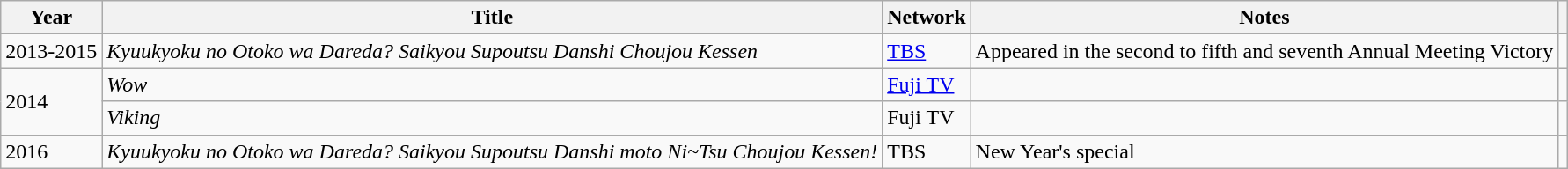<table class="wikitable plainrowheaders">
<tr>
<th scope="col">Year</th>
<th scope="col">Title</th>
<th scope="col">Network</th>
<th scope="col">Notes</th>
<th scope="col" class="unsortable"></th>
</tr>
<tr>
<td>2013-2015</td>
<td><em>Kyuukyoku no Otoko wa Dareda? Saikyou Supoutsu Danshi Choujou Kessen</em></td>
<td><a href='#'>TBS</a></td>
<td>Appeared in the second to fifth and seventh Annual Meeting Victory</td>
<td></td>
</tr>
<tr>
<td rowspan="2">2014</td>
<td><em>Wow</em></td>
<td><a href='#'>Fuji TV</a></td>
<td></td>
<td></td>
</tr>
<tr>
<td><em>Viking</em></td>
<td>Fuji TV</td>
<td></td>
<td></td>
</tr>
<tr>
<td>2016</td>
<td><em>Kyuukyoku no Otoko wa Dareda? Saikyou Supoutsu Danshi moto Ni~Tsu Choujou Kessen!</em></td>
<td>TBS</td>
<td>New Year's special</td>
<td></td>
</tr>
</table>
